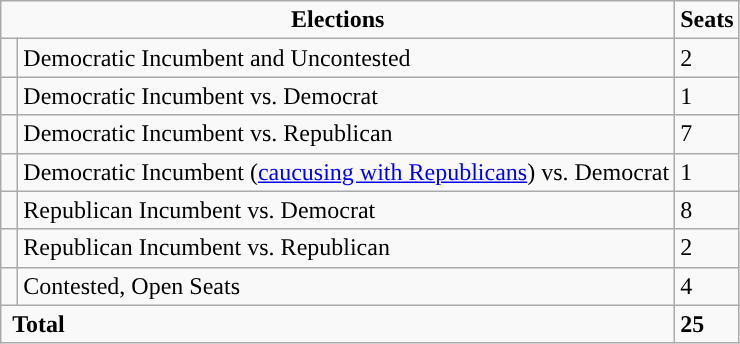<table class="wikitable">
<tr>
<td colspan="2" style="text-align:center;"><strong>Elections</strong></td>
<td style="vertical-align:top;"><strong>Seats</strong><br></td>
</tr>
<tr>
<td style="background-color:"> </td>
<td>Democratic Incumbent and Uncontested</td>
<td>2</td>
</tr>
<tr>
<td style="background-color:"> </td>
<td>Democratic Incumbent vs. Democrat</td>
<td>1</td>
</tr>
<tr>
<td style="background-color:"> </td>
<td>Democratic Incumbent vs. Republican</td>
<td>7</td>
</tr>
<tr>
<td style="background-color:"> </td>
<td>Democratic Incumbent (<a href='#'>caucusing with Republicans</a>) vs. Democrat</td>
<td>1</td>
</tr>
<tr>
<td style="background-color:"> </td>
<td>Republican Incumbent vs. Democrat</td>
<td>8</td>
</tr>
<tr>
<td style="background-color:"> </td>
<td>Republican Incumbent vs. Republican</td>
<td>2</td>
</tr>
<tr>
<td style="background-color:"> </td>
<td>Contested, Open Seats</td>
<td>4</td>
</tr>
<tr>
<td colspan="2"> <strong>Total</strong><br></td>
<td><strong>25</strong></td>
</tr>
</table>
